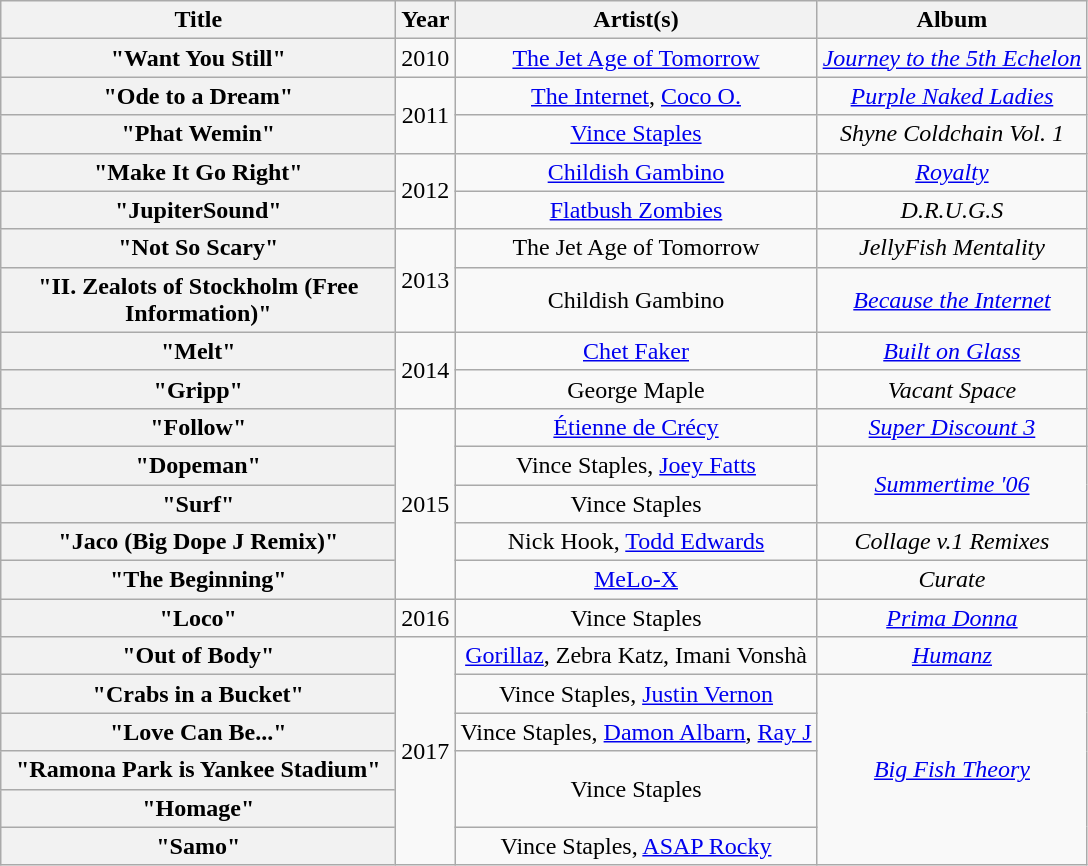<table class="wikitable plainrowheaders" style="text-align:center;">
<tr>
<th scope="col" style="width:16em;">Title</th>
<th scope="col">Year</th>
<th scope="col">Artist(s)</th>
<th scope="col">Album</th>
</tr>
<tr>
<th scope="row">"Want You Still"</th>
<td>2010</td>
<td><a href='#'>The Jet Age of Tomorrow</a></td>
<td><em><a href='#'>Journey to the 5th Echelon</a></em></td>
</tr>
<tr>
<th scope="row">"Ode to a Dream"</th>
<td rowspan="2">2011</td>
<td><a href='#'>The Internet</a>, <a href='#'>Coco O.</a></td>
<td><em><a href='#'>Purple Naked Ladies</a></em></td>
</tr>
<tr>
<th scope="row">"Phat Wemin"</th>
<td><a href='#'>Vince Staples</a></td>
<td><em>Shyne Coldchain Vol. 1</em></td>
</tr>
<tr>
<th scope="row">"Make It Go Right"</th>
<td rowspan="2">2012</td>
<td><a href='#'>Childish Gambino</a></td>
<td><em><a href='#'>Royalty</a></em></td>
</tr>
<tr>
<th scope="row">"JupiterSound"</th>
<td><a href='#'>Flatbush Zombies</a></td>
<td><em>D.R.U.G.S</em></td>
</tr>
<tr>
<th scope="row">"Not So Scary"</th>
<td rowspan="2">2013</td>
<td>The Jet Age of Tomorrow</td>
<td><em>JellyFish Mentality</em></td>
</tr>
<tr>
<th scope="row">"II. Zealots of Stockholm (Free Information)"</th>
<td>Childish Gambino</td>
<td><em><a href='#'>Because the Internet</a></em></td>
</tr>
<tr>
<th scope="row">"Melt"</th>
<td rowspan="2">2014</td>
<td><a href='#'>Chet Faker</a></td>
<td><em><a href='#'>Built on Glass</a></em></td>
</tr>
<tr>
<th scope="row">"Gripp"</th>
<td>George Maple</td>
<td><em>Vacant Space</em></td>
</tr>
<tr>
<th scope="row">"Follow"</th>
<td rowspan="5">2015</td>
<td><a href='#'>Étienne de Crécy</a></td>
<td><em><a href='#'>Super Discount 3</a></em></td>
</tr>
<tr>
<th scope="row">"Dopeman"</th>
<td>Vince Staples, <a href='#'>Joey Fatts</a></td>
<td rowspan="2"><em><a href='#'>Summertime '06</a></em></td>
</tr>
<tr>
<th scope="row">"Surf"</th>
<td>Vince Staples</td>
</tr>
<tr>
<th scope="row">"Jaco (Big Dope J Remix)"</th>
<td>Nick Hook, <a href='#'>Todd Edwards</a></td>
<td><em>Collage v.1 Remixes</em></td>
</tr>
<tr>
<th scope="row">"The Beginning"</th>
<td><a href='#'>MeLo-X</a></td>
<td><em>Curate</em></td>
</tr>
<tr>
<th scope="row">"Loco"</th>
<td>2016</td>
<td>Vince Staples</td>
<td><em><a href='#'>Prima Donna</a></em></td>
</tr>
<tr>
<th scope="row">"Out of Body"</th>
<td rowspan="6">2017</td>
<td><a href='#'>Gorillaz</a>, Zebra Katz, Imani Vonshà</td>
<td><em><a href='#'>Humanz</a></em></td>
</tr>
<tr>
<th scope="row">"Crabs in a Bucket"</th>
<td>Vince Staples, <a href='#'>Justin Vernon</a></td>
<td rowspan="5"><em><a href='#'>Big Fish Theory</a></em></td>
</tr>
<tr>
<th scope="row">"Love Can Be..."</th>
<td>Vince Staples, <a href='#'>Damon Albarn</a>, <a href='#'>Ray J</a></td>
</tr>
<tr>
<th scope="row">"Ramona Park is Yankee Stadium"</th>
<td rowspan="2">Vince Staples</td>
</tr>
<tr>
<th scope="row">"Homage"</th>
</tr>
<tr>
<th scope="row">"Samo"</th>
<td rowspan="2">Vince Staples, <a href='#'>ASAP Rocky</a></td>
</tr>
</table>
